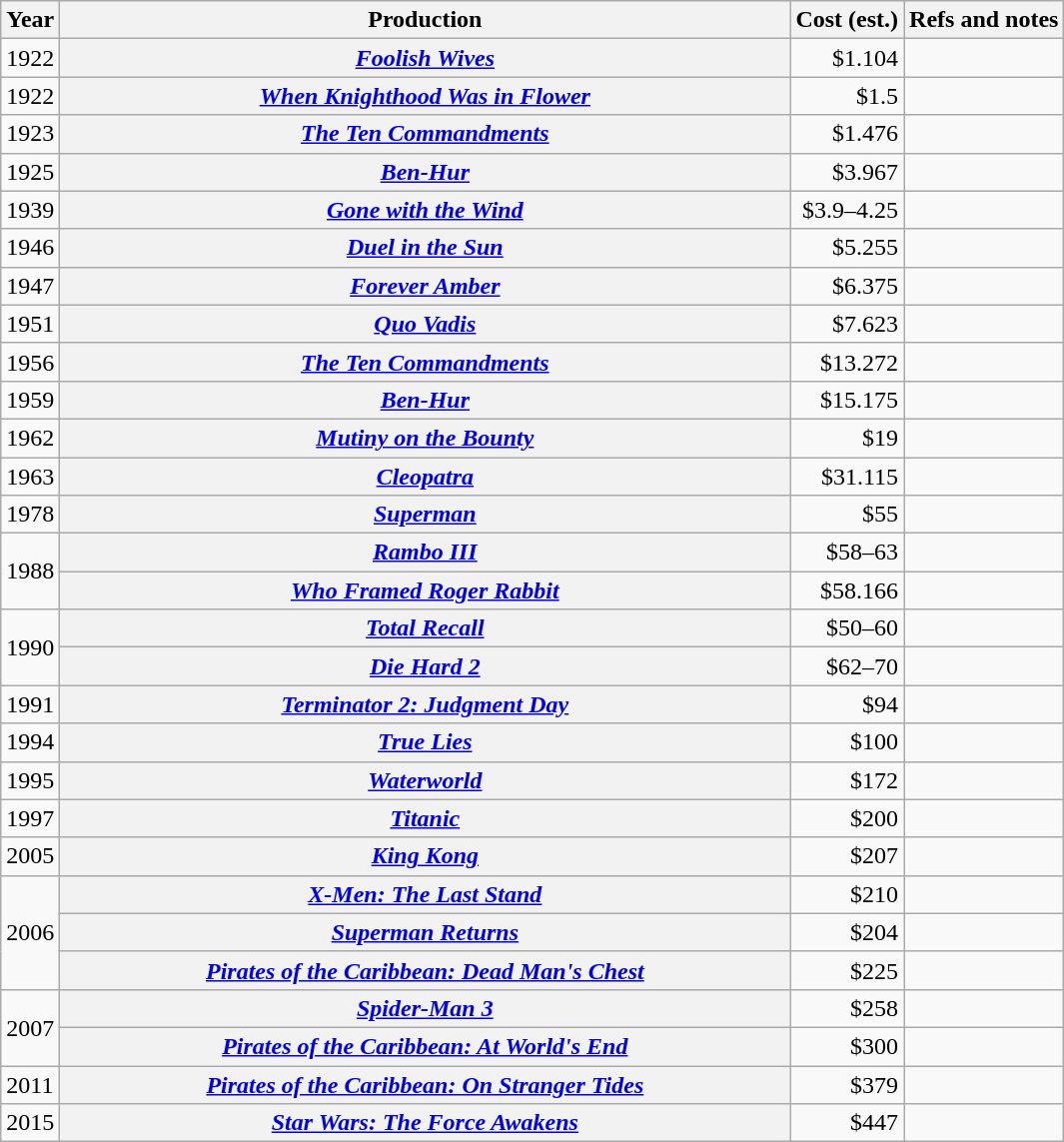<table class="wikitable plainrowheaders">
<tr>
<th scope="col">Year</th>
<th scope="col" style="width:30em;">Production</th>
<th scope="col">Cost (est.)<br></th>
<th scope="col">Refs and notes</th>
</tr>
<tr>
<td>1922</td>
<th scope="row"><em><a href='#'>Foolish Wives</a></em></th>
<td style="text-align:right;">$1.104</td>
<td style="text-align:center;"></td>
</tr>
<tr>
<td>1922</td>
<th scope="row"><em><a href='#'>When Knighthood Was in Flower</a></em></th>
<td style="text-align:right;">$1.5</td>
<td style="text-align:center;"></td>
</tr>
<tr>
<td>1923</td>
<th scope="row"><em><a href='#'>The Ten Commandments</a></em></th>
<td style="text-align:right;">$1.476</td>
<td style="text-align:center;"></td>
</tr>
<tr>
<td>1925</td>
<th scope="row"><em><a href='#'>Ben-Hur</a></em></th>
<td style="text-align:right;">$3.967</td>
<td style="text-align:center;"></td>
</tr>
<tr>
<td>1939</td>
<th scope="row"><em><a href='#'>Gone with the Wind</a></em></th>
<td style="text-align:right;">$3.9–4.25</td>
<td style="text-align:center;"></td>
</tr>
<tr>
<td>1946</td>
<th scope="row"><em><a href='#'>Duel in the Sun</a></em></th>
<td style="text-align:right;">$5.255</td>
<td style="text-align:center;"></td>
</tr>
<tr>
<td>1947</td>
<th scope="row"><em><a href='#'>Forever Amber</a></em></th>
<td style="text-align:right;">$6.375</td>
<td style="text-align:center;"></td>
</tr>
<tr>
<td>1951</td>
<th scope="row"><em><a href='#'>Quo Vadis</a></em></th>
<td style="text-align:right;">$7.623</td>
<td style="text-align:center;"></td>
</tr>
<tr>
<td>1956</td>
<th scope="row"><em><a href='#'>The Ten Commandments</a></em></th>
<td style="text-align:right;">$13.272</td>
<td style="text-align:center;"></td>
</tr>
<tr>
<td>1959</td>
<th scope="row"><em><a href='#'>Ben-Hur</a></em></th>
<td style="text-align:right;">$15.175</td>
<td style="text-align:center;"></td>
</tr>
<tr>
<td>1962</td>
<th scope="row"><em><a href='#'>Mutiny on the Bounty</a></em></th>
<td style="text-align:right;">$19</td>
<td style="text-align:center;"></td>
</tr>
<tr>
<td>1963</td>
<th scope="row"><em><a href='#'>Cleopatra</a></em></th>
<td style="text-align:right;">$31.115</td>
<td style="text-align:center;"></td>
</tr>
<tr>
<td>1978</td>
<th scope="row"><em><a href='#'>Superman</a></em></th>
<td style="text-align:right;">$55</td>
<td style="text-align:center;"></td>
</tr>
<tr>
<td rowspan="2">1988</td>
<th scope="row"><em><a href='#'>Rambo III</a></em></th>
<td style="text-align:right;">$58–63</td>
<td style="text-align:center;"></td>
</tr>
<tr>
<th scope="row"><em><a href='#'>Who Framed Roger Rabbit</a></em></th>
<td style="text-align:right;">$58.166</td>
<td style="text-align:center;"></td>
</tr>
<tr>
<td rowspan="2">1990</td>
<th scope="row"><em><a href='#'>Total Recall</a></em></th>
<td style="text-align:right;">$50–60</td>
<td style="text-align:center;"></td>
</tr>
<tr>
<th scope="row"><em><a href='#'>Die Hard 2</a></em></th>
<td style="text-align:right;">$62–70</td>
<td style="text-align:center;"></td>
</tr>
<tr>
<td>1991</td>
<th scope="row"><em><a href='#'>Terminator 2: Judgment Day</a></em></th>
<td style="text-align:right;">$94</td>
<td style="text-align:center;"></td>
</tr>
<tr>
<td>1994</td>
<th scope="row"><em><a href='#'>True Lies</a></em></th>
<td style="text-align:right;">$100</td>
<td style="text-align:center;"></td>
</tr>
<tr>
<td>1995</td>
<th scope="row"><em><a href='#'>Waterworld</a></em></th>
<td style="text-align:right;">$172</td>
<td style="text-align:center;"></td>
</tr>
<tr>
<td>1997</td>
<th scope="row"><em><a href='#'>Titanic</a></em></th>
<td style="text-align:right;">$200</td>
<td style="text-align:center;"></td>
</tr>
<tr>
<td>2005</td>
<th scope="row"><em><a href='#'>King Kong</a></em></th>
<td style="text-align:right;">$207</td>
<td style="text-align:center;"></td>
</tr>
<tr>
<td rowspan="3">2006</td>
<th scope="row"><em><a href='#'>X-Men: The Last Stand</a></em></th>
<td style="text-align:right;">$210</td>
<td style="text-align:center;"></td>
</tr>
<tr>
<th scope="row"><em><a href='#'>Superman Returns</a></em></th>
<td style="text-align:right;">$204</td>
<td style="text-align:center;"></td>
</tr>
<tr>
<th scope="row"><em><a href='#'>Pirates of the Caribbean: Dead Man's Chest</a></em></th>
<td style="text-align:right;">$225</td>
<td style="text-align:center;"></td>
</tr>
<tr>
<td rowspan="2">2007</td>
<th scope="row"><em><a href='#'>Spider-Man 3</a></em></th>
<td style="text-align:right;">$258</td>
<td style="text-align:center;"></td>
</tr>
<tr>
<th scope="row"><em><a href='#'>Pirates of the Caribbean: At World's End</a></em></th>
<td style="text-align:right;">$300</td>
<td style="text-align:center;"></td>
</tr>
<tr>
<td>2011</td>
<th scope="row"><em><a href='#'>Pirates of the Caribbean: On Stranger Tides</a></em></th>
<td style="text-align:right;">$379</td>
<td style="text-align:center;"></td>
</tr>
<tr>
<td>2015</td>
<th scope="row"><em><a href='#'>Star Wars: The Force Awakens</a></em></th>
<td style="text-align:right;">$447</td>
<td style="text-align:center;"></td>
</tr>
</table>
